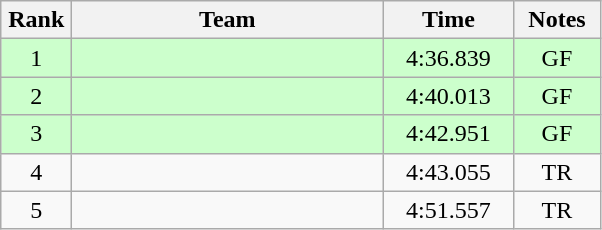<table class=wikitable style="text-align:center">
<tr>
<th width=40>Rank</th>
<th width=200>Team</th>
<th width=80>Time</th>
<th width=50>Notes</th>
</tr>
<tr bgcolor="#ccffcc">
<td>1</td>
<td align=left></td>
<td>4:36.839</td>
<td>GF</td>
</tr>
<tr bgcolor="#ccffcc">
<td>2</td>
<td align=left></td>
<td>4:40.013</td>
<td>GF</td>
</tr>
<tr bgcolor="#ccffcc">
<td>3</td>
<td align=left></td>
<td>4:42.951</td>
<td>GF</td>
</tr>
<tr>
<td>4</td>
<td align=left></td>
<td>4:43.055</td>
<td>TR</td>
</tr>
<tr>
<td>5</td>
<td align=left></td>
<td>4:51.557</td>
<td>TR</td>
</tr>
</table>
